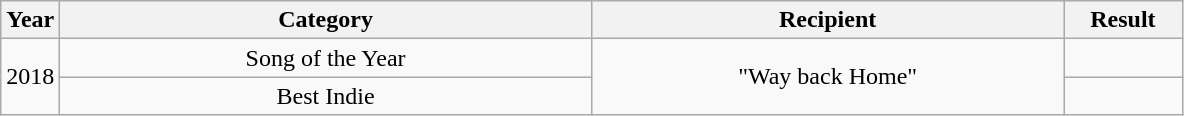<table class="wikitable" style="text-align:center">
<tr>
<th width="5%">Year</th>
<th width="45%">Category</th>
<th width="40%">Recipient</th>
<th width="10%">Result</th>
</tr>
<tr>
<td rowspan="2">2018</td>
<td>Song of the Year</td>
<td rowspan="2">"Way back Home"</td>
<td></td>
</tr>
<tr>
<td>Best Indie</td>
<td></td>
</tr>
</table>
